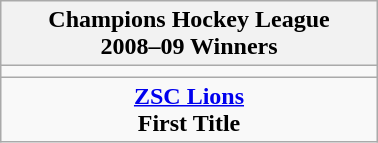<table class="wikitable" style="text-align: center; margin: 0 auto; width: 20%">
<tr>
<th>Champions Hockey League<br>2008–09 Winners</th>
</tr>
<tr>
<td></td>
</tr>
<tr>
<td><strong><a href='#'>ZSC Lions</a></strong><br><strong>First Title</strong></td>
</tr>
</table>
